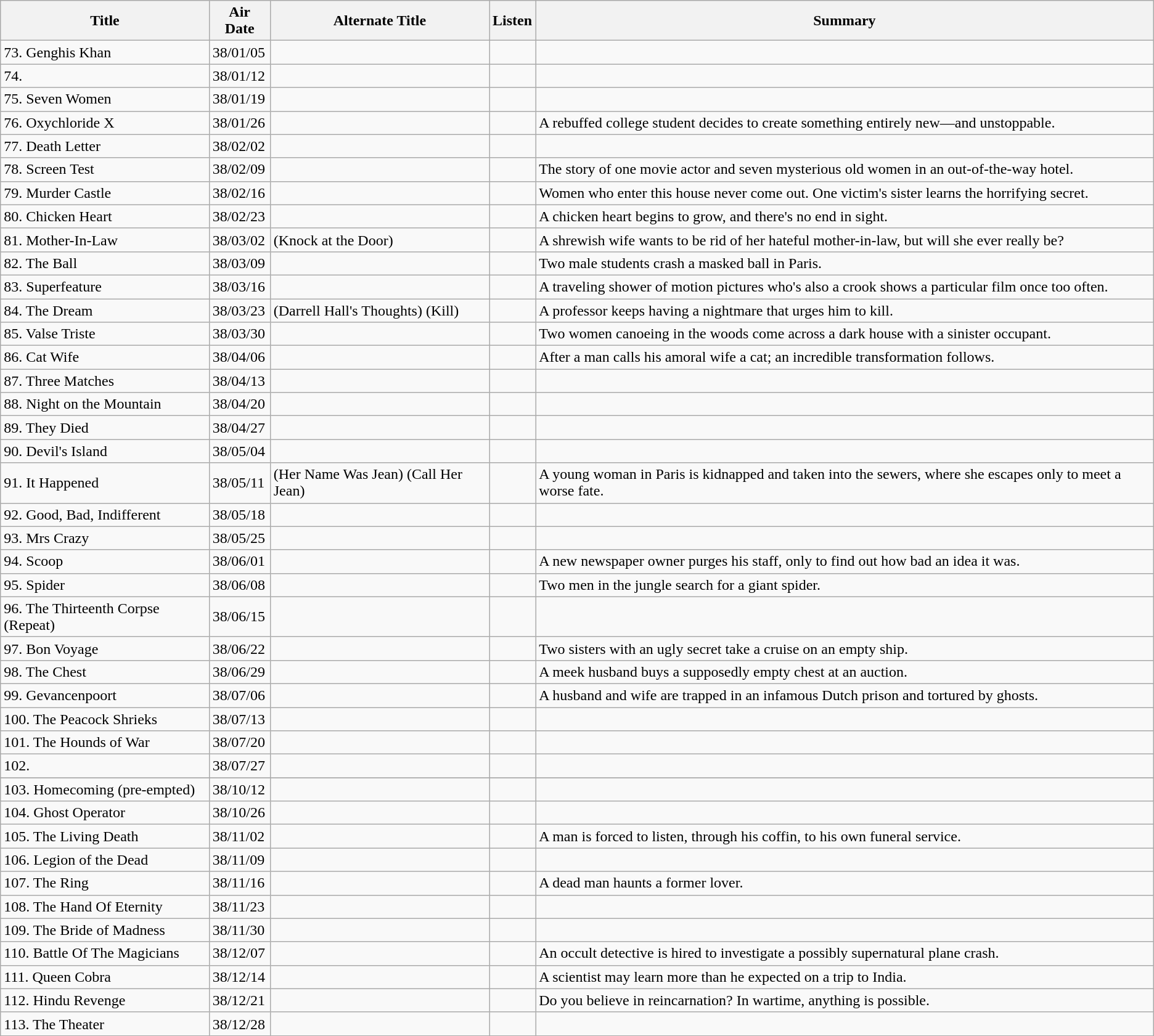<table class="wikitable">
<tr>
<th>Title</th>
<th>Air Date</th>
<th>Alternate Title</th>
<th>Listen</th>
<th>Summary</th>
</tr>
<tr>
<td>73. Genghis Khan</td>
<td>38/01/05</td>
<td></td>
<td></td>
<td></td>
</tr>
<tr>
<td>74.</td>
<td>38/01/12</td>
<td></td>
<td></td>
<td></td>
</tr>
<tr>
<td>75. Seven Women</td>
<td>38/01/19</td>
<td></td>
<td></td>
<td></td>
</tr>
<tr>
<td>76. Oxychloride X</td>
<td>38/01/26</td>
<td></td>
<td></td>
<td>A rebuffed college student decides to create something entirely new—and unstoppable.</td>
</tr>
<tr>
<td>77. Death Letter</td>
<td>38/02/02</td>
<td></td>
<td></td>
<td></td>
</tr>
<tr>
<td>78. Screen Test</td>
<td>38/02/09</td>
<td></td>
<td></td>
<td>The story of one movie actor and seven mysterious old women in an out-of-the-way hotel.</td>
</tr>
<tr>
<td>79. Murder Castle</td>
<td>38/02/16</td>
<td></td>
<td></td>
<td>Women who enter this house never come out. One victim's sister learns the horrifying secret.</td>
</tr>
<tr>
<td>80. Chicken Heart</td>
<td>38/02/23</td>
<td></td>
<td></td>
<td>A chicken heart begins to grow, and there's no end in sight.</td>
</tr>
<tr>
<td>81. Mother-In-Law</td>
<td>38/03/02</td>
<td>(Knock at the Door)</td>
<td></td>
<td>A shrewish wife wants to be rid of her hateful mother-in-law, but will she ever really be?</td>
</tr>
<tr>
<td>82. The Ball</td>
<td>38/03/09</td>
<td></td>
<td></td>
<td>Two male students crash a masked ball in Paris.</td>
</tr>
<tr>
<td>83. Superfeature</td>
<td>38/03/16</td>
<td></td>
<td></td>
<td>A traveling shower of motion pictures who's also a crook shows a particular film once too often.</td>
</tr>
<tr>
<td>84. The Dream</td>
<td>38/03/23</td>
<td>(Darrell Hall's Thoughts) (Kill)</td>
<td></td>
<td>A professor keeps having a nightmare that urges him to kill.</td>
</tr>
<tr>
<td>85. Valse Triste</td>
<td>38/03/30</td>
<td></td>
<td></td>
<td>Two women canoeing in the woods come across a dark house with a sinister occupant.</td>
</tr>
<tr>
<td>86. Cat Wife</td>
<td>38/04/06</td>
<td></td>
<td></td>
<td>After a man calls his amoral wife a cat; an incredible transformation follows.</td>
</tr>
<tr>
<td>87. Three Matches</td>
<td>38/04/13</td>
<td></td>
<td></td>
<td></td>
</tr>
<tr>
<td>88. Night on the Mountain</td>
<td>38/04/20</td>
<td></td>
<td></td>
<td></td>
</tr>
<tr>
<td>89. They Died</td>
<td>38/04/27</td>
<td></td>
<td></td>
<td></td>
</tr>
<tr>
<td>90. Devil's Island</td>
<td>38/05/04</td>
<td></td>
<td></td>
<td></td>
</tr>
<tr>
<td>91. It Happened</td>
<td>38/05/11</td>
<td>(Her Name Was Jean) (Call Her Jean)</td>
<td></td>
<td>A young woman in Paris is kidnapped and taken into the sewers, where she escapes only to meet a worse fate.</td>
</tr>
<tr>
<td>92. Good, Bad, Indifferent</td>
<td>38/05/18</td>
<td></td>
<td></td>
<td></td>
</tr>
<tr>
<td>93. Mrs Crazy</td>
<td>38/05/25</td>
<td></td>
<td></td>
<td></td>
</tr>
<tr>
<td>94. Scoop</td>
<td>38/06/01</td>
<td></td>
<td></td>
<td>A new newspaper owner purges his staff, only to find out how bad an idea it was.</td>
</tr>
<tr>
<td>95. Spider</td>
<td>38/06/08</td>
<td></td>
<td></td>
<td>Two men in the jungle search for a giant spider.</td>
</tr>
<tr>
<td>96. The Thirteenth Corpse (Repeat)</td>
<td>38/06/15</td>
<td></td>
<td></td>
<td></td>
</tr>
<tr>
<td>97. Bon Voyage</td>
<td>38/06/22</td>
<td></td>
<td></td>
<td>Two sisters with an ugly secret take a cruise on an empty ship.</td>
</tr>
<tr>
<td>98. The Chest</td>
<td>38/06/29</td>
<td></td>
<td></td>
<td>A meek husband buys a supposedly empty chest at an auction.</td>
</tr>
<tr>
<td>99. Gevancenpoort</td>
<td>38/07/06</td>
<td></td>
<td></td>
<td>A husband and wife are trapped in an infamous Dutch prison and tortured by ghosts.</td>
</tr>
<tr>
<td>100. The Peacock Shrieks</td>
<td>38/07/13</td>
<td></td>
<td></td>
<td></td>
</tr>
<tr>
<td>101. The Hounds of War</td>
<td>38/07/20</td>
<td></td>
<td></td>
<td></td>
</tr>
<tr>
<td>102.</td>
<td>38/07/27</td>
<td></td>
<td></td>
<td></td>
</tr>
<tr>
</tr>
<tr>
<td>103. Homecoming (pre-empted)</td>
<td>38/10/12</td>
<td></td>
<td></td>
<td></td>
</tr>
<tr>
<td>104. Ghost Operator</td>
<td>38/10/26</td>
<td></td>
<td></td>
<td></td>
</tr>
<tr>
<td>105. The Living Death</td>
<td>38/11/02</td>
<td></td>
<td></td>
<td>A man is forced to listen, through his coffin, to his own funeral service.</td>
</tr>
<tr>
<td>106. Legion of the Dead</td>
<td>38/11/09</td>
<td></td>
<td></td>
<td></td>
</tr>
<tr>
<td>107. The Ring</td>
<td>38/11/16</td>
<td></td>
<td></td>
<td>A dead man haunts a former lover.</td>
</tr>
<tr>
<td>108. The Hand Of Eternity</td>
<td>38/11/23</td>
<td></td>
<td></td>
<td></td>
</tr>
<tr>
<td>109. The Bride of Madness</td>
<td>38/11/30</td>
<td></td>
<td></td>
<td></td>
</tr>
<tr>
<td>110. Battle Of The Magicians</td>
<td>38/12/07</td>
<td></td>
<td></td>
<td>An occult detective is hired to investigate a possibly supernatural plane crash.</td>
</tr>
<tr>
<td>111. Queen Cobra</td>
<td>38/12/14</td>
<td></td>
<td></td>
<td>A scientist may learn more than he expected on a trip to India.</td>
</tr>
<tr>
<td>112. Hindu Revenge</td>
<td>38/12/21</td>
<td></td>
<td></td>
<td>Do you believe in reincarnation? In wartime, anything is possible.</td>
</tr>
<tr>
<td>113. The Theater</td>
<td>38/12/28</td>
<td></td>
<td></td>
<td></td>
</tr>
</table>
